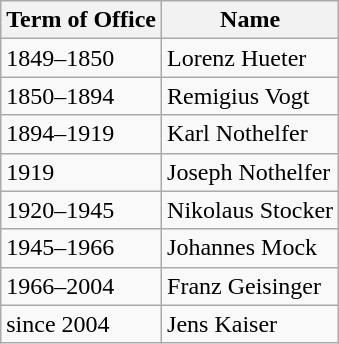<table class="wikitable">
<tr>
<th>Term of Office</th>
<th>Name</th>
</tr>
<tr valign="top">
<td>1849–1850</td>
<td>Lorenz Hueter</td>
</tr>
<tr valign="top">
<td>1850–1894</td>
<td>Remigius Vogt</td>
</tr>
<tr valign="top">
<td>1894–1919</td>
<td>Karl Nothelfer</td>
</tr>
<tr valign="top">
<td>1919</td>
<td>Joseph Nothelfer</td>
</tr>
<tr valign="top">
<td>1920–1945</td>
<td>Nikolaus Stocker</td>
</tr>
<tr valign="top">
<td>1945–1966</td>
<td>Johannes Mock</td>
</tr>
<tr valign="top">
<td>1966–2004</td>
<td>Franz Geisinger</td>
</tr>
<tr valign="top">
<td>since 2004</td>
<td>Jens Kaiser</td>
</tr>
</table>
